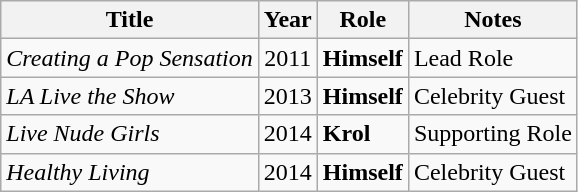<table class="wikitable">
<tr>
<th scope="col">Title</th>
<th scope="col">Year</th>
<th scope="col">Role</th>
<th scope="col" class="unsortable">Notes</th>
</tr>
<tr>
<td><em>Creating a Pop Sensation</em></td>
<td align="center">2011</td>
<td><strong>Himself</strong></td>
<td>Lead Role</td>
</tr>
<tr>
<td><em>LA Live the Show</em></td>
<td align="center">2013</td>
<td><strong>Himself</strong></td>
<td>Celebrity Guest</td>
</tr>
<tr>
<td><em>Live Nude Girls</em></td>
<td align="center">2014</td>
<td><strong>Krol</strong></td>
<td>Supporting Role</td>
</tr>
<tr>
<td><em>Healthy Living</em></td>
<td align="center">2014</td>
<td><strong>Himself</strong></td>
<td>Celebrity Guest</td>
</tr>
</table>
